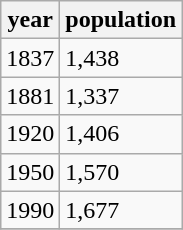<table class="wikitable">
<tr>
<th>year</th>
<th>population</th>
</tr>
<tr>
<td>1837</td>
<td>1,438</td>
</tr>
<tr>
<td>1881</td>
<td>1,337</td>
</tr>
<tr>
<td>1920</td>
<td>1,406</td>
</tr>
<tr>
<td>1950</td>
<td>1,570</td>
</tr>
<tr>
<td>1990</td>
<td>1,677</td>
</tr>
<tr>
</tr>
</table>
